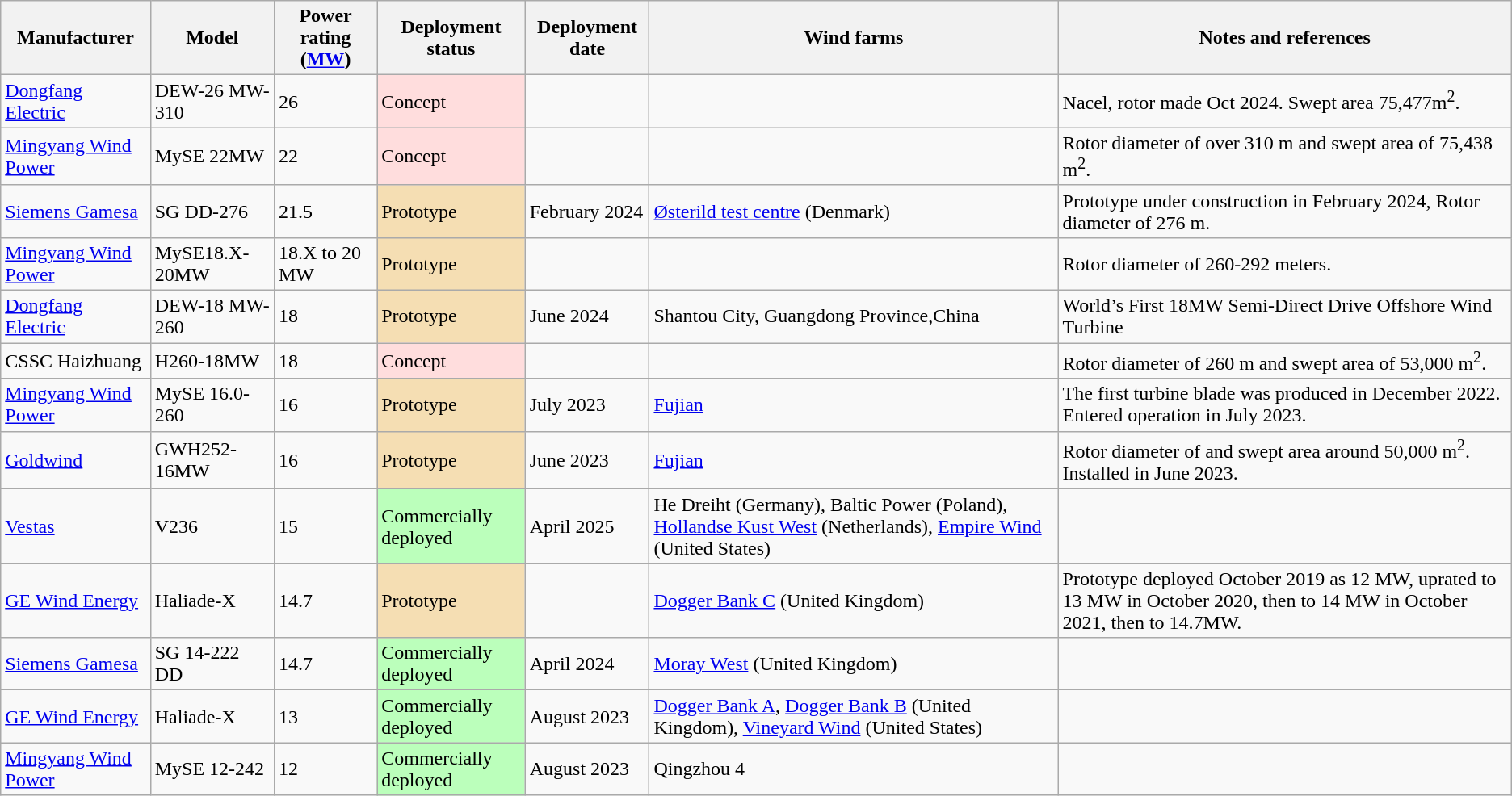<table class="wikitable sortable">
<tr>
<th>Manufacturer</th>
<th>Model</th>
<th>Power rating (<a href='#'>MW</a>)</th>
<th>Deployment status</th>
<th>Deployment date</th>
<th>Wind farms</th>
<th>Notes and references</th>
</tr>
<tr>
<td><a href='#'>Dongfang Electric</a></td>
<td>DEW-26 MW-310</td>
<td>26</td>
<td style="background: #ffdddd;">Concept</td>
<td></td>
<td></td>
<td>Nacel, rotor made Oct 2024. Swept area 75,477m<sup>2</sup>. </td>
</tr>
<tr>
<td><a href='#'>Mingyang Wind Power</a></td>
<td>MySE 22MW</td>
<td>22</td>
<td style="background: #ffdddd;">Concept</td>
<td></td>
<td></td>
<td>Rotor diameter of over 310 m and swept area of 75,438 m<sup>2</sup>.</td>
</tr>
<tr>
<td><a href='#'>Siemens Gamesa</a></td>
<td>SG DD-276</td>
<td>21.5</td>
<td style="background: wheat;">Prototype</td>
<td>February 2024</td>
<td><a href='#'>Østerild test centre</a> (Denmark)</td>
<td>Prototype under construction in February 2024, Rotor diameter of 276 m. </td>
</tr>
<tr>
<td><a href='#'>Mingyang Wind Power</a></td>
<td>MySE18.X-20MW</td>
<td>18.X to 20 MW</td>
<td style="background: wheat;">Prototype</td>
<td></td>
<td></td>
<td>Rotor diameter of 260-292 meters.</td>
</tr>
<tr>
<td><a href='#'>Dongfang Electric</a></td>
<td>DEW-18 MW-260</td>
<td>18</td>
<td style="background: wheat;">Prototype</td>
<td>June 2024</td>
<td>Shantou City, Guangdong Province,China</td>
<td>World’s First 18MW Semi-Direct Drive Offshore Wind Turbine  </td>
</tr>
<tr>
<td>CSSC Haizhuang</td>
<td>H260-18MW</td>
<td>18</td>
<td style="background: #ffdddd;">Concept</td>
<td></td>
<td></td>
<td>Rotor diameter of 260 m and swept area of 53,000 m<sup>2</sup>.</td>
</tr>
<tr>
<td><a href='#'>Mingyang Wind Power</a></td>
<td>MySE 16.0-260</td>
<td>16</td>
<td style="background: wheat;">Prototype</td>
<td>July 2023</td>
<td><a href='#'>Fujian</a></td>
<td>The first turbine blade was produced in December 2022. Entered operation in July 2023.</td>
</tr>
<tr>
<td><a href='#'>Goldwind</a></td>
<td>GWH252-16MW</td>
<td>16</td>
<td style="background: wheat;">Prototype</td>
<td>June 2023</td>
<td><a href='#'>Fujian</a></td>
<td>Rotor diameter of  and swept area around 50,000 m<sup>2</sup>. Installed in June 2023.</td>
</tr>
<tr>
<td><a href='#'>Vestas</a></td>
<td>V236</td>
<td>15</td>
<td style="background: #bbffbb;">Commercially deployed</td>
<td>April 2025</td>
<td>He Dreiht (Germany), Baltic Power (Poland), <a href='#'>Hollandse Kust West</a> (Netherlands), <a href='#'>Empire Wind</a> (United States)</td>
<td></td>
</tr>
<tr>
<td><a href='#'>GE Wind Energy</a></td>
<td>Haliade-X</td>
<td>14.7</td>
<td style="background: wheat;">Prototype</td>
<td></td>
<td><a href='#'>Dogger Bank C</a> (United Kingdom)</td>
<td>Prototype deployed October 2019 as 12 MW, uprated to 13 MW in October 2020, then to 14 MW in October 2021, then to 14.7MW. </td>
</tr>
<tr>
<td><a href='#'>Siemens Gamesa</a></td>
<td>SG 14-222 DD</td>
<td>14.7</td>
<td style="background: #bbffbb;">Commercially deployed</td>
<td>April 2024</td>
<td><a href='#'>Moray West</a> (United Kingdom)</td>
<td></td>
</tr>
<tr>
<td><a href='#'>GE Wind Energy</a></td>
<td>Haliade-X</td>
<td>13</td>
<td style="background: #bbffbb;">Commercially deployed</td>
<td>August 2023</td>
<td><a href='#'>Dogger Bank A</a>, <a href='#'>Dogger Bank B</a> (United Kingdom), <a href='#'>Vineyard Wind</a> (United States)</td>
<td></td>
</tr>
<tr>
<td><a href='#'>Mingyang Wind Power</a></td>
<td>MySE 12-242</td>
<td>12</td>
<td style="background: #bbffbb;">Commercially deployed</td>
<td>August 2023</td>
<td>Qingzhou 4</td>
<td></td>
</tr>
</table>
